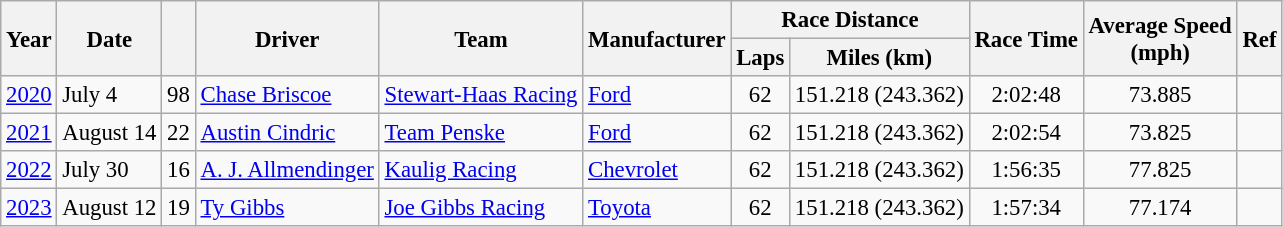<table class="wikitable" style="font-size: 95%;">
<tr>
<th rowspan=2>Year</th>
<th rowspan=2>Date</th>
<th rowspan=2></th>
<th rowspan=2>Driver</th>
<th rowspan=2>Team</th>
<th rowspan=2>Manufacturer</th>
<th colspan=2>Race Distance</th>
<th rowspan=2>Race Time</th>
<th rowspan=2>Average Speed<br>(mph)</th>
<th rowspan=2>Ref</th>
</tr>
<tr>
<th>Laps</th>
<th>Miles (km)</th>
</tr>
<tr>
<td><a href='#'>2020</a></td>
<td>July 4</td>
<td style="text-align:center;">98</td>
<td><a href='#'>Chase Briscoe</a></td>
<td><a href='#'>Stewart-Haas Racing</a></td>
<td><a href='#'>Ford</a></td>
<td style="text-align:center;">62</td>
<td style="text-align:center;">151.218 (243.362)</td>
<td style="text-align:center;">2:02:48</td>
<td style="text-align:center;">73.885</td>
<td style="text-align:center;"></td>
</tr>
<tr>
<td><a href='#'>2021</a></td>
<td>August 14</td>
<td style="text-align:center;">22</td>
<td><a href='#'>Austin Cindric</a></td>
<td><a href='#'>Team Penske</a></td>
<td><a href='#'>Ford</a></td>
<td style="text-align:center;">62</td>
<td style="text-align:center;">151.218 (243.362)</td>
<td style="text-align:center;">2:02:54</td>
<td style="text-align:center;">73.825</td>
<td style="text-align:center;"></td>
</tr>
<tr>
<td><a href='#'>2022</a></td>
<td>July 30</td>
<td style="text-align:center;">16</td>
<td><a href='#'>A. J. Allmendinger</a></td>
<td><a href='#'>Kaulig Racing</a></td>
<td><a href='#'>Chevrolet</a></td>
<td style="text-align:center;">62</td>
<td style="text-align:center;">151.218 (243.362)</td>
<td style="text-align:center;">1:56:35</td>
<td style="text-align:center;">77.825</td>
<td style="text-align:center;"></td>
</tr>
<tr>
<td><a href='#'>2023</a></td>
<td>August 12</td>
<td style="text-align:center;">19</td>
<td><a href='#'>Ty Gibbs</a></td>
<td><a href='#'>Joe Gibbs Racing</a></td>
<td><a href='#'>Toyota</a></td>
<td style="text-align:center;">62</td>
<td style="text-align:center;">151.218 (243.362)</td>
<td style="text-align:center;">1:57:34</td>
<td style="text-align:center;">77.174</td>
<td style="text-align:center;"></td>
</tr>
</table>
